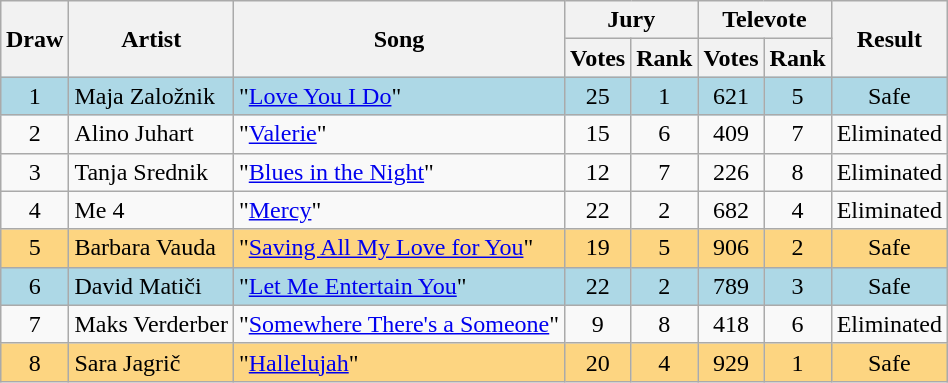<table class="sortable wikitable" style="margin: 1em auto 1em auto; text-align:center;">
<tr>
<th rowspan="2">Draw</th>
<th rowspan="2">Artist</th>
<th rowspan="2">Song </th>
<th colspan="2">Jury</th>
<th colspan="2">Televote</th>
<th rowspan="2">Result</th>
</tr>
<tr>
<th>Votes</th>
<th>Rank</th>
<th>Votes</th>
<th>Rank</th>
</tr>
<tr style="background:lightblue;">
<td>1</td>
<td align="left">Maja Založnik</td>
<td align="left">"<a href='#'>Love You I Do</a>" </td>
<td>25</td>
<td>1</td>
<td>621</td>
<td>5</td>
<td>Safe</td>
</tr>
<tr>
<td>2</td>
<td align="left">Alino Juhart</td>
<td align="left">"<a href='#'>Valerie</a>" </td>
<td>15</td>
<td>6</td>
<td>409</td>
<td>7</td>
<td>Eliminated</td>
</tr>
<tr>
<td>3</td>
<td align="left">Tanja Srednik</td>
<td align="left">"<a href='#'>Blues in the Night</a>" </td>
<td>12</td>
<td>7</td>
<td>226</td>
<td>8</td>
<td>Eliminated</td>
</tr>
<tr>
<td>4</td>
<td align="left">Me 4</td>
<td align="left">"<a href='#'>Mercy</a>" </td>
<td>22</td>
<td>2</td>
<td>682</td>
<td>4</td>
<td>Eliminated</td>
</tr>
<tr style="background:#fdd581;">
<td>5</td>
<td align="left">Barbara Vauda</td>
<td align="left">"<a href='#'>Saving All My Love for You</a>" </td>
<td>19</td>
<td>5</td>
<td>906</td>
<td>2</td>
<td>Safe</td>
</tr>
<tr style="background:lightblue;">
<td>6</td>
<td align="left">David Matiči</td>
<td align="left">"<a href='#'>Let Me Entertain You</a>" </td>
<td>22</td>
<td>2</td>
<td>789</td>
<td>3</td>
<td>Safe</td>
</tr>
<tr>
<td>7</td>
<td align="left">Maks Verderber</td>
<td align="left">"<a href='#'>Somewhere There's a Someone</a>" </td>
<td>9</td>
<td>8</td>
<td>418</td>
<td>6</td>
<td>Eliminated</td>
</tr>
<tr style="background:#fdd581;">
<td>8</td>
<td align="left">Sara Jagrič</td>
<td align="left">"<a href='#'>Hallelujah</a>" </td>
<td>20</td>
<td>4</td>
<td>929</td>
<td>1</td>
<td>Safe</td>
</tr>
</table>
